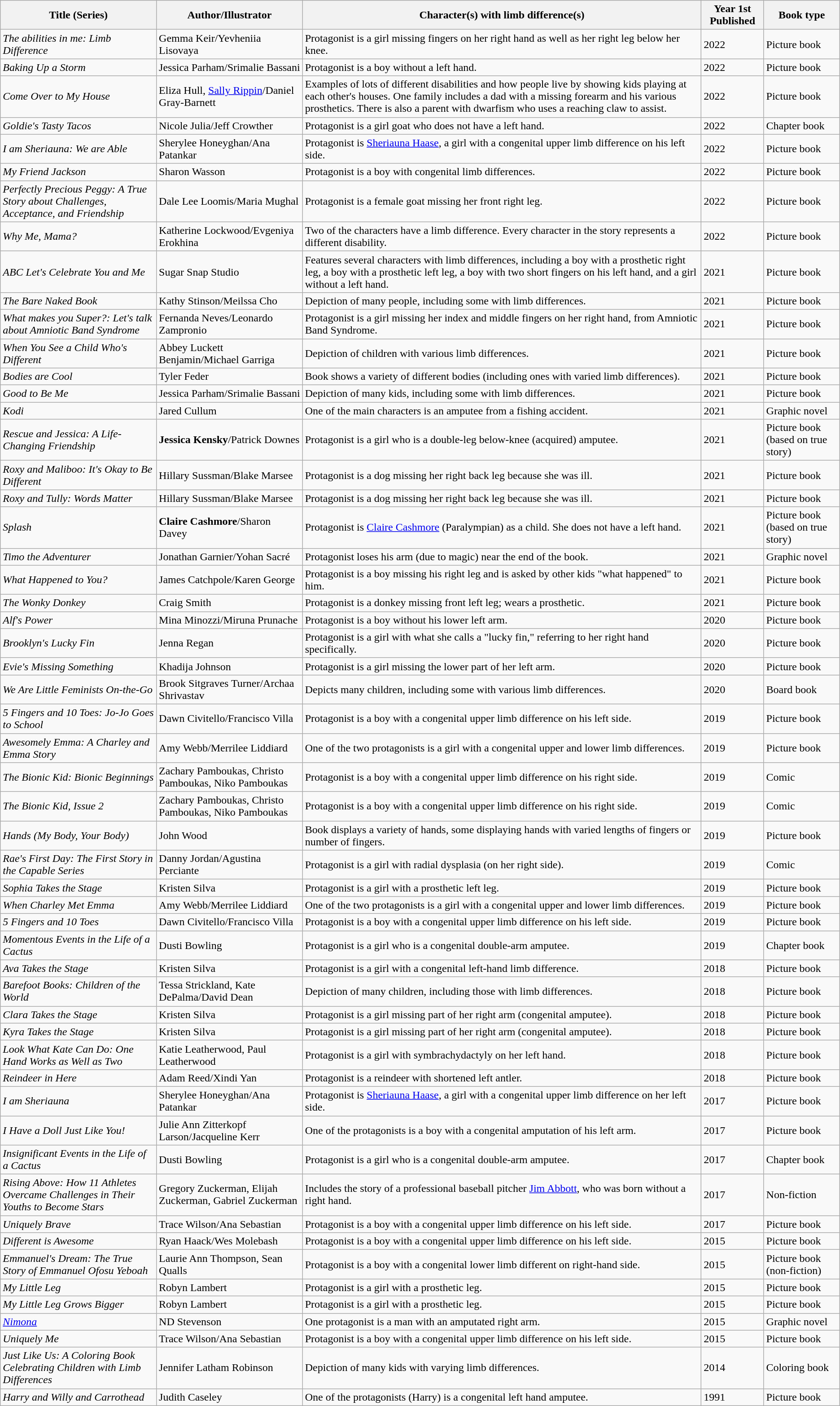<table class="wikitable sortable">
<tr>
<th>Title (Series)</th>
<th>Author/Illustrator</th>
<th>Character(s) with limb difference(s)</th>
<th>Year 1st Published</th>
<th>Book type</th>
</tr>
<tr>
<td><em>The abilities in me: Limb Difference</em></td>
<td>Gemma Keir/Yevheniia Lisovaya</td>
<td>Protagonist is a girl missing fingers on her right hand as well as her right leg below her knee.</td>
<td>2022</td>
<td>Picture book</td>
</tr>
<tr>
<td><em>Baking Up a Storm</em></td>
<td>Jessica Parham/Srimalie Bassani</td>
<td>Protagonist is a boy without a left hand.</td>
<td>2022</td>
<td>Picture book</td>
</tr>
<tr>
<td><em>Come Over to My House</em></td>
<td>Eliza Hull, <a href='#'>Sally Rippin</a>/Daniel Gray-Barnett</td>
<td>Examples of lots of different disabilities and how people live by showing kids playing at each other's houses. One family includes a dad with a missing forearm and his various prosthetics. There is also a parent with dwarfism who uses a reaching claw to assist.</td>
<td>2022</td>
<td>Picture book</td>
</tr>
<tr>
<td><em>Goldie's Tasty Tacos</em></td>
<td>Nicole Julia/Jeff Crowther</td>
<td>Protagonist is a girl goat who does not have a left hand.</td>
<td>2022</td>
<td>Chapter book</td>
</tr>
<tr>
<td><em>I am Sheriauna: We are Able</em></td>
<td>Sherylee Honeyghan/Ana Patankar</td>
<td>Protagonist is <a href='#'>Sheriauna Haase</a>, a girl with a congenital upper limb difference on his left side.</td>
<td>2022</td>
<td>Picture book</td>
</tr>
<tr>
<td><em>My Friend Jackson</em></td>
<td>Sharon Wasson</td>
<td>Protagonist is a boy with congenital limb differences.</td>
<td>2022</td>
<td>Picture book</td>
</tr>
<tr>
<td><em>Perfectly Precious Peggy: A True Story about Challenges, Acceptance, and Friendship</em></td>
<td>Dale Lee Loomis/Maria Mughal</td>
<td>Protagonist is a female goat missing her front right leg.</td>
<td>2022</td>
<td>Picture book</td>
</tr>
<tr>
<td><em>Why Me, Mama?</em></td>
<td>Katherine Lockwood/Evgeniya Erokhina</td>
<td>Two of the characters have a limb difference. Every character in the story represents a different disability.</td>
<td>2022</td>
<td>Picture book</td>
</tr>
<tr>
<td><em>ABC Let's Celebrate You and Me</em></td>
<td>Sugar Snap Studio</td>
<td>Features several characters with limb differences, including a boy with a prosthetic right leg, a boy with a prosthetic left leg, a boy with two short fingers on his left hand, and a girl without a left hand.</td>
<td>2021</td>
<td>Picture book</td>
</tr>
<tr>
<td><em>The Bare Naked Book</em></td>
<td>Kathy Stinson/Meilssa Cho</td>
<td>Depiction of many people, including some with limb differences.</td>
<td>2021</td>
<td>Picture book</td>
</tr>
<tr>
<td><em>What makes you Super?: Let's talk about Amniotic Band Syndrome</em></td>
<td>Fernanda Neves/Leonardo Zampronio</td>
<td>Protagonist is a girl missing her index and middle fingers on her right hand, from Amniotic Band Syndrome.</td>
<td>2021</td>
<td>Picture book</td>
</tr>
<tr>
<td><em>When You See a Child Who's Different</em></td>
<td>Abbey Luckett Benjamin/Michael Garriga</td>
<td>Depiction of children with various limb differences.</td>
<td>2021</td>
<td>Picture book</td>
</tr>
<tr>
<td><em>Bodies are Cool</em></td>
<td>Tyler Feder</td>
<td>Book shows a variety of different bodies (including ones with varied limb differences).</td>
<td>2021</td>
<td>Picture book</td>
</tr>
<tr>
<td><em>Good to Be Me</em></td>
<td>Jessica Parham/Srimalie Bassani</td>
<td>Depiction of many kids, including some with limb differences.</td>
<td>2021</td>
<td>Picture book</td>
</tr>
<tr>
<td><em>Kodi</em></td>
<td>Jared Cullum</td>
<td>One of the main characters is an amputee from a fishing accident.</td>
<td>2021</td>
<td>Graphic novel</td>
</tr>
<tr>
<td><em>Rescue and Jessica: A Life-Changing Friendship</em></td>
<td><strong>Jessica Kensky</strong>/Patrick Downes</td>
<td>Protagonist is a girl who is a double-leg below-knee (acquired) amputee.</td>
<td>2021</td>
<td>Picture book (based on true story)</td>
</tr>
<tr>
<td><em>Roxy and Maliboo: It's Okay to Be Different</em></td>
<td>Hillary Sussman/Blake Marsee</td>
<td>Protagonist is a dog missing her right back leg because she was ill.</td>
<td>2021</td>
<td>Picture book</td>
</tr>
<tr>
<td><em>Roxy and Tully: Words Matter</em></td>
<td>Hillary Sussman/Blake Marsee</td>
<td>Protagonist is a dog missing her right back leg because she was ill.</td>
<td>2021</td>
<td>Picture book</td>
</tr>
<tr>
<td><em>Splash</em></td>
<td><strong>Claire Cashmore</strong>/Sharon Davey</td>
<td>Protagonist is <a href='#'>Claire Cashmore</a> (Paralympian) as a child. She does not have a left hand.</td>
<td>2021</td>
<td>Picture book (based on true story)</td>
</tr>
<tr>
<td><em>Timo the Adventurer</em></td>
<td>Jonathan Garnier/Yohan Sacré</td>
<td>Protagonist loses his arm (due to magic) near the end of the book.</td>
<td>2021</td>
<td>Graphic novel</td>
</tr>
<tr>
<td><em>What Happened to You?</em></td>
<td>James Catchpole/Karen George</td>
<td>Protagonist is a boy missing his right leg and is asked by other kids "what happened" to him.</td>
<td>2021</td>
<td>Picture book</td>
</tr>
<tr>
<td><em>The Wonky Donkey</em></td>
<td>Craig Smith</td>
<td>Protagonist is a donkey missing front left leg; wears a prosthetic.</td>
<td>2021</td>
<td>Picture book</td>
</tr>
<tr>
<td><em>Alf's Power</em></td>
<td>Mina Minozzi/Miruna Prunache</td>
<td>Protagonist is a boy without his lower left arm.</td>
<td>2020</td>
<td>Picture book</td>
</tr>
<tr>
<td><em>Brooklyn's Lucky Fin</em></td>
<td>Jenna Regan</td>
<td>Protagonist is a girl with what she calls a "lucky fin," referring to her right hand specifically.</td>
<td>2020</td>
<td>Picture book</td>
</tr>
<tr>
<td><em>Evie's Missing Something</em></td>
<td>Khadija Johnson</td>
<td>Protagonist is a girl missing the lower part of her left arm.</td>
<td>2020</td>
<td>Picture book</td>
</tr>
<tr>
<td><em>We Are Little Feminists On-the-Go</em></td>
<td>Brook Sitgraves Turner/Archaa Shrivastav</td>
<td>Depicts many children, including some with various limb differences.</td>
<td>2020</td>
<td>Board book</td>
</tr>
<tr>
<td><em>5 Fingers and 10 Toes: Jo-Jo Goes to School</em></td>
<td>Dawn Civitello/Francisco Villa</td>
<td>Protagonist is a boy with a congenital upper limb difference on his left side.</td>
<td>2019</td>
<td>Picture book</td>
</tr>
<tr>
<td><em>Awesomely Emma: A Charley and Emma Story</em></td>
<td>Amy Webb/Merrilee Liddiard</td>
<td>One of the two protagonists is a girl with a congenital upper and lower limb differences.</td>
<td>2019</td>
<td>Picture book</td>
</tr>
<tr>
<td><em>The Bionic Kid: Bionic Beginnings</em></td>
<td>Zachary Pamboukas, Christo Pamboukas, Niko Pamboukas</td>
<td>Protagonist is a boy with a congenital upper limb difference on his right side.</td>
<td>2019</td>
<td>Comic</td>
</tr>
<tr>
<td><em>The Bionic Kid, Issue 2</em></td>
<td>Zachary Pamboukas, Christo Pamboukas, Niko Pamboukas</td>
<td>Protagonist is a boy with a congenital upper limb difference on his right side.</td>
<td>2019</td>
<td>Comic</td>
</tr>
<tr>
<td><em>Hands (My Body, Your Body)</em></td>
<td>John Wood</td>
<td>Book displays a variety of hands, some displaying hands with varied lengths of fingers or number of fingers.</td>
<td>2019</td>
<td>Picture book</td>
</tr>
<tr>
<td><em>Rae's First Day: The First Story in the Capable Series</em></td>
<td>Danny Jordan/Agustina Perciante</td>
<td>Protagonist is a girl with radial dysplasia (on her right side).</td>
<td>2019</td>
<td>Comic</td>
</tr>
<tr>
<td><em>Sophia Takes the Stage</em></td>
<td>Kristen Silva</td>
<td>Protagonist is a girl with a prosthetic left leg.</td>
<td>2019</td>
<td>Picture book</td>
</tr>
<tr>
<td><em>When Charley Met Emma</em></td>
<td>Amy Webb/Merrilee Liddiard</td>
<td>One of the two protagonists is a girl with a congenital upper and lower limb differences.</td>
<td>2019</td>
<td>Picture book</td>
</tr>
<tr>
<td><em>5 Fingers and 10 Toes</em></td>
<td>Dawn Civitello/Francisco Villa</td>
<td>Protagonist is a boy with a congenital upper limb difference on his left side.</td>
<td>2019</td>
<td>Picture book</td>
</tr>
<tr>
<td><em>Momentous Events in the Life of a Cactus</em></td>
<td>Dusti Bowling</td>
<td>Protagonist is a girl who is a congenital double-arm amputee.</td>
<td>2019</td>
<td>Chapter book</td>
</tr>
<tr>
<td><em>Ava Takes the Stage</em></td>
<td>Kristen Silva</td>
<td>Protagonist is a girl with a congenital left-hand limb difference.</td>
<td>2018</td>
<td>Picture book</td>
</tr>
<tr>
<td><em>Barefoot Books: Children of the World</em></td>
<td>Tessa Strickland, Kate DePalma/David Dean</td>
<td>Depiction of many children, including those with limb differences.</td>
<td>2018</td>
<td>Picture book</td>
</tr>
<tr>
<td><em>Clara Takes the Stage</em></td>
<td>Kristen Silva</td>
<td>Protagonist is a girl missing part of her right arm (congenital amputee).</td>
<td>2018</td>
<td>Picture book</td>
</tr>
<tr>
<td><em>Kyra Takes the Stage</em></td>
<td>Kristen Silva</td>
<td>Protagonist is a girl missing part of her right arm (congenital amputee).</td>
<td>2018</td>
<td>Picture book</td>
</tr>
<tr>
<td><em>Look What Kate Can Do: One Hand Works as Well as Two</em></td>
<td>Katie Leatherwood, Paul Leatherwood</td>
<td>Protagonist is a girl with symbrachydactyly on her left hand.</td>
<td>2018</td>
<td>Picture book</td>
</tr>
<tr>
<td><em>Reindeer in Here</em></td>
<td>Adam Reed/Xindi Yan</td>
<td>Protagonist is a reindeer with shortened left antler.</td>
<td>2018</td>
<td>Picture book</td>
</tr>
<tr>
<td><em>I am Sheriauna</em></td>
<td>Sherylee Honeyghan/Ana Patankar</td>
<td>Protagonist is <a href='#'>Sheriauna Haase</a>, a girl with a congenital upper limb difference on her left side.</td>
<td>2017</td>
<td>Picture book</td>
</tr>
<tr>
<td><em>I Have a Doll Just Like You!</em></td>
<td>Julie Ann Zitterkopf Larson/Jacqueline Kerr</td>
<td>One of the protagonists is a boy with a congenital amputation of his left arm.</td>
<td>2017</td>
<td>Picture book</td>
</tr>
<tr>
<td><em>Insignificant Events in the Life of a Cactus</em></td>
<td>Dusti Bowling</td>
<td>Protagonist is a girl who is a congenital double-arm amputee.</td>
<td>2017</td>
<td>Chapter book</td>
</tr>
<tr>
<td><em>Rising Above: How 11 Athletes Overcame Challenges in Their Youths to Become Stars</em></td>
<td>Gregory Zuckerman, Elijah Zuckerman, Gabriel Zuckerman</td>
<td>Includes the story of a professional baseball pitcher <a href='#'>Jim Abbott</a>, who was born without a right hand.</td>
<td>2017</td>
<td>Non-fiction</td>
</tr>
<tr>
<td><em>Uniquely Brave</em></td>
<td>Trace Wilson/Ana Sebastian</td>
<td>Protagonist is a boy with a congenital upper limb difference on his left side.</td>
<td>2017</td>
<td>Picture book</td>
</tr>
<tr>
<td><em>Different is Awesome</em></td>
<td>Ryan Haack/Wes Molebash</td>
<td>Protagonist is a boy with a congenital upper limb difference on his left side.</td>
<td>2015</td>
<td>Picture book</td>
</tr>
<tr>
<td><em>Emmanuel's Dream: The True Story of Emmanuel Ofosu Yeboah</em></td>
<td>Laurie Ann Thompson, Sean Qualls</td>
<td>Protagonist is a boy with a congenital lower limb different on right-hand side.</td>
<td>2015</td>
<td>Picture book (non-fiction)</td>
</tr>
<tr>
<td><em>My Little Leg</em></td>
<td>Robyn Lambert</td>
<td>Protagonist is a girl with a prosthetic leg.</td>
<td>2015</td>
<td>Picture book</td>
</tr>
<tr>
<td><em>My Little Leg Grows Bigger</em></td>
<td>Robyn Lambert</td>
<td>Protagonist is a girl with a prosthetic leg.</td>
<td>2015</td>
<td>Picture book</td>
</tr>
<tr>
<td><em><a href='#'>Nimona</a></em></td>
<td>ND Stevenson</td>
<td>One protagonist is a man with an amputated right arm.</td>
<td>2015</td>
<td>Graphic novel</td>
</tr>
<tr>
<td><em>Uniquely Me</em></td>
<td>Trace Wilson/Ana Sebastian</td>
<td>Protagonist is a boy with a congenital upper limb difference on his left side.</td>
<td>2015</td>
<td>Picture book</td>
</tr>
<tr>
<td><em>Just Like Us: A Coloring Book Celebrating Children with Limb Differences</em></td>
<td>Jennifer Latham Robinson</td>
<td>Depiction of many kids with varying limb differences.</td>
<td>2014</td>
<td>Coloring book</td>
</tr>
<tr>
<td><em>Harry and Willy and Carrothead</em></td>
<td>Judith Caseley</td>
<td>One of the protagonists (Harry) is a congenital left hand amputee.</td>
<td>1991</td>
<td>Picture book</td>
</tr>
</table>
